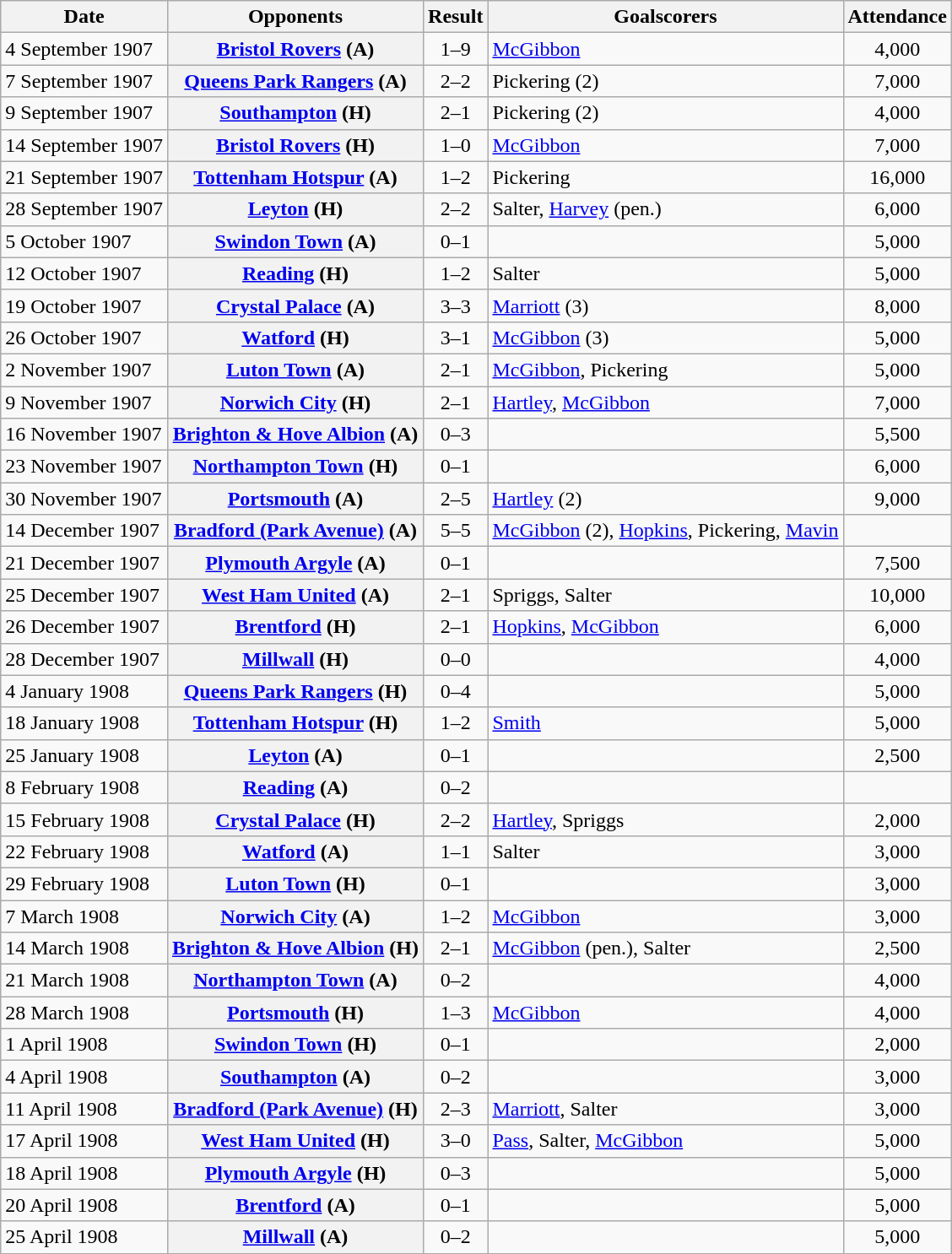<table class="wikitable plainrowheaders sortable">
<tr>
<th scope=col>Date</th>
<th scope=col>Opponents</th>
<th scope=col>Result</th>
<th scope=col class=unsortable>Goalscorers</th>
<th scope=col>Attendance</th>
</tr>
<tr>
<td>4 September 1907</td>
<th scope=row><a href='#'>Bristol Rovers</a> (A)</th>
<td align=center>1–9</td>
<td><a href='#'>McGibbon</a></td>
<td align=center>4,000</td>
</tr>
<tr>
<td>7 September 1907</td>
<th scope=row><a href='#'>Queens Park Rangers</a> (A)</th>
<td align=center>2–2</td>
<td>Pickering (2)</td>
<td align=center>7,000</td>
</tr>
<tr>
<td>9 September 1907</td>
<th scope=row><a href='#'>Southampton</a> (H)</th>
<td align=center>2–1</td>
<td>Pickering (2)</td>
<td align=center>4,000</td>
</tr>
<tr>
<td>14 September 1907</td>
<th scope=row><a href='#'>Bristol Rovers</a> (H)</th>
<td align=center>1–0</td>
<td><a href='#'>McGibbon</a></td>
<td align=center>7,000</td>
</tr>
<tr>
<td>21 September 1907</td>
<th scope=row><a href='#'>Tottenham Hotspur</a> (A)</th>
<td align=center>1–2</td>
<td>Pickering</td>
<td align=center>16,000</td>
</tr>
<tr>
<td>28 September 1907</td>
<th scope=row><a href='#'>Leyton</a> (H)</th>
<td align=center>2–2</td>
<td>Salter, <a href='#'>Harvey</a> (pen.)</td>
<td align=center>6,000</td>
</tr>
<tr>
<td>5 October 1907</td>
<th scope=row><a href='#'>Swindon Town</a> (A)</th>
<td align=center>0–1</td>
<td></td>
<td align=center>5,000</td>
</tr>
<tr>
<td>12 October 1907</td>
<th scope=row><a href='#'>Reading</a> (H)</th>
<td align=center>1–2</td>
<td>Salter</td>
<td align=center>5,000</td>
</tr>
<tr>
<td>19 October 1907</td>
<th scope=row><a href='#'>Crystal Palace</a> (A)</th>
<td align=center>3–3</td>
<td><a href='#'>Marriott</a> (3)</td>
<td align=center>8,000</td>
</tr>
<tr>
<td>26 October 1907</td>
<th scope=row><a href='#'>Watford</a> (H)</th>
<td align=center>3–1</td>
<td><a href='#'>McGibbon</a> (3)</td>
<td align=center>5,000</td>
</tr>
<tr>
<td>2 November 1907</td>
<th scope=row><a href='#'>Luton Town</a> (A)</th>
<td align=center>2–1</td>
<td><a href='#'>McGibbon</a>, Pickering</td>
<td align=center>5,000</td>
</tr>
<tr>
<td>9 November 1907</td>
<th scope=row><a href='#'>Norwich City</a> (H)</th>
<td align=center>2–1</td>
<td><a href='#'>Hartley</a>, <a href='#'>McGibbon</a></td>
<td align=center>7,000</td>
</tr>
<tr>
<td>16 November 1907</td>
<th scope=row><a href='#'>Brighton & Hove Albion</a> (A)</th>
<td align=center>0–3</td>
<td></td>
<td align=center>5,500</td>
</tr>
<tr>
<td>23 November 1907</td>
<th scope=row><a href='#'>Northampton Town</a> (H)</th>
<td align=center>0–1</td>
<td></td>
<td align=center>6,000</td>
</tr>
<tr>
<td>30 November 1907</td>
<th scope=row><a href='#'>Portsmouth</a> (A)</th>
<td align=center>2–5</td>
<td><a href='#'>Hartley</a> (2)</td>
<td align=center>9,000</td>
</tr>
<tr>
<td>14 December 1907</td>
<th scope=row><a href='#'>Bradford (Park Avenue)</a> (A)</th>
<td align=center>5–5</td>
<td><a href='#'>McGibbon</a> (2), <a href='#'>Hopkins</a>, Pickering, <a href='#'>Mavin</a></td>
<td align=center></td>
</tr>
<tr>
<td>21 December 1907</td>
<th scope=row><a href='#'>Plymouth Argyle</a> (A)</th>
<td align=center>0–1</td>
<td></td>
<td align=center>7,500</td>
</tr>
<tr>
<td>25 December 1907</td>
<th scope=row><a href='#'>West Ham United</a> (A)</th>
<td align=center>2–1</td>
<td>Spriggs, Salter</td>
<td align=center>10,000</td>
</tr>
<tr>
<td>26 December 1907</td>
<th scope=row><a href='#'>Brentford</a> (H)</th>
<td align=center>2–1</td>
<td><a href='#'>Hopkins</a>, <a href='#'>McGibbon</a></td>
<td align=center>6,000</td>
</tr>
<tr>
<td>28 December 1907</td>
<th scope=row><a href='#'>Millwall</a> (H)</th>
<td align=center>0–0</td>
<td></td>
<td align=center>4,000</td>
</tr>
<tr>
<td>4 January 1908</td>
<th scope=row><a href='#'>Queens Park Rangers</a> (H)</th>
<td align=center>0–4</td>
<td></td>
<td align=center>5,000</td>
</tr>
<tr>
<td>18 January 1908</td>
<th scope=row><a href='#'>Tottenham Hotspur</a> (H)</th>
<td align=center>1–2</td>
<td><a href='#'>Smith</a></td>
<td align=center>5,000</td>
</tr>
<tr>
<td>25 January 1908</td>
<th scope=row><a href='#'>Leyton</a> (A)</th>
<td align=center>0–1</td>
<td></td>
<td align=center>2,500</td>
</tr>
<tr>
<td>8 February 1908</td>
<th scope=row><a href='#'>Reading</a> (A)</th>
<td align=center>0–2</td>
<td></td>
<td align=center></td>
</tr>
<tr>
<td>15 February 1908</td>
<th scope=row><a href='#'>Crystal Palace</a> (H)</th>
<td align=center>2–2</td>
<td><a href='#'>Hartley</a>, Spriggs</td>
<td align=center>2,000</td>
</tr>
<tr>
<td>22 February 1908</td>
<th scope=row><a href='#'>Watford</a> (A)</th>
<td align=center>1–1</td>
<td>Salter</td>
<td align=center>3,000</td>
</tr>
<tr>
<td>29 February 1908</td>
<th scope=row><a href='#'>Luton Town</a> (H)</th>
<td align=center>0–1</td>
<td></td>
<td align=center>3,000</td>
</tr>
<tr>
<td>7 March 1908</td>
<th scope=row><a href='#'>Norwich City</a> (A)</th>
<td align=center>1–2</td>
<td><a href='#'>McGibbon</a></td>
<td align=center>3,000</td>
</tr>
<tr>
<td>14 March 1908</td>
<th scope=row><a href='#'>Brighton & Hove Albion</a> (H)</th>
<td align=center>2–1</td>
<td><a href='#'>McGibbon</a> (pen.), Salter</td>
<td align=center>2,500</td>
</tr>
<tr>
<td>21 March 1908</td>
<th scope=row><a href='#'>Northampton Town</a> (A)</th>
<td align=center>0–2</td>
<td></td>
<td align=center>4,000</td>
</tr>
<tr>
<td>28 March 1908</td>
<th scope=row><a href='#'>Portsmouth</a> (H)</th>
<td align=center>1–3</td>
<td><a href='#'>McGibbon</a></td>
<td align=center>4,000</td>
</tr>
<tr>
<td>1 April 1908</td>
<th scope=row><a href='#'>Swindon Town</a> (H)</th>
<td align=center>0–1</td>
<td></td>
<td align=center>2,000</td>
</tr>
<tr>
<td>4 April 1908</td>
<th scope=row><a href='#'>Southampton</a> (A)</th>
<td align=center>0–2</td>
<td></td>
<td align=center>3,000</td>
</tr>
<tr>
<td>11 April 1908</td>
<th scope=row><a href='#'>Bradford (Park Avenue)</a> (H)</th>
<td align=center>2–3</td>
<td><a href='#'>Marriott</a>, Salter</td>
<td align=center>3,000</td>
</tr>
<tr>
<td>17 April 1908</td>
<th scope=row><a href='#'>West Ham United</a> (H)</th>
<td align=center>3–0</td>
<td><a href='#'>Pass</a>, Salter, <a href='#'>McGibbon</a></td>
<td align=center>5,000</td>
</tr>
<tr>
<td>18 April 1908</td>
<th scope=row><a href='#'>Plymouth Argyle</a> (H)</th>
<td align=center>0–3</td>
<td></td>
<td align=center>5,000</td>
</tr>
<tr>
<td>20 April 1908</td>
<th scope=row><a href='#'>Brentford</a> (A)</th>
<td align=center>0–1</td>
<td></td>
<td align=center>5,000</td>
</tr>
<tr>
<td>25 April 1908</td>
<th scope=row><a href='#'>Millwall</a> (A)</th>
<td align=center>0–2</td>
<td></td>
<td align=center>5,000</td>
</tr>
</table>
